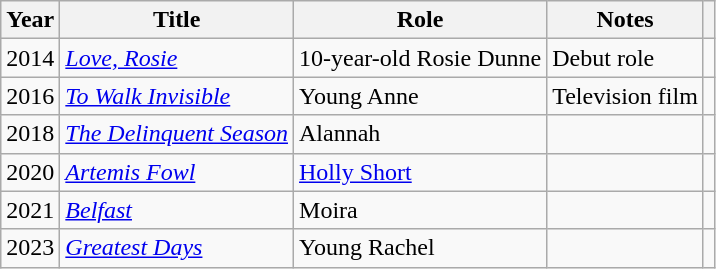<table class="wikitable unsortable">
<tr>
<th>Year</th>
<th>Title</th>
<th>Role</th>
<th>Notes</th>
<th></th>
</tr>
<tr>
<td>2014</td>
<td><em><a href='#'>Love, Rosie</a></em></td>
<td>10-year-old Rosie Dunne</td>
<td>Debut role</td>
<td></td>
</tr>
<tr>
<td>2016</td>
<td><em><a href='#'>To Walk Invisible</a></em></td>
<td>Young Anne</td>
<td>Television film</td>
<td></td>
</tr>
<tr>
<td>2018</td>
<td><em><a href='#'>The Delinquent Season</a></em></td>
<td>Alannah</td>
<td></td>
<td></td>
</tr>
<tr>
<td>2020</td>
<td><em><a href='#'>Artemis Fowl</a></em></td>
<td><a href='#'>Holly Short</a></td>
<td></td>
<td></td>
</tr>
<tr>
<td>2021</td>
<td><em><a href='#'>Belfast</a></em></td>
<td>Moira</td>
<td></td>
<td></td>
</tr>
<tr>
<td>2023</td>
<td><em><a href='#'>Greatest Days</a></em></td>
<td>Young Rachel</td>
<td></td>
<td></td>
</tr>
</table>
